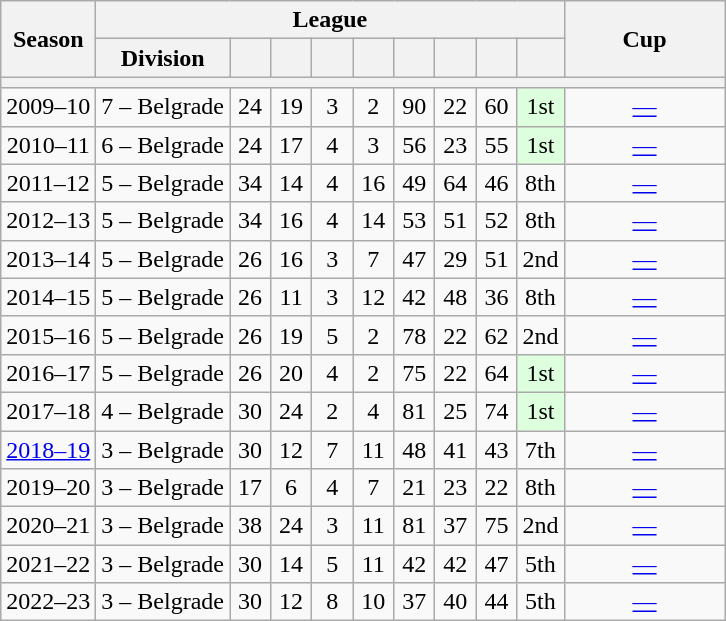<table class="wikitable sortable" style="text-align:center">
<tr>
<th rowspan="2">Season</th>
<th colspan="9">League</th>
<th rowspan="2" width="100">Cup</th>
</tr>
<tr>
<th>Division</th>
<th width="20"></th>
<th width="20"></th>
<th width="20"></th>
<th width="20"></th>
<th width="20"></th>
<th width="20"></th>
<th width="20"></th>
<th width="20"></th>
</tr>
<tr>
<th colspan="11"></th>
</tr>
<tr>
<td>2009–10</td>
<td>7 – Belgrade</td>
<td>24</td>
<td>19</td>
<td>3</td>
<td>2</td>
<td>90</td>
<td>22</td>
<td>60</td>
<td style="background-color:#DFD">1st</td>
<td><a href='#'>—</a></td>
</tr>
<tr>
<td>2010–11</td>
<td>6 – Belgrade</td>
<td>24</td>
<td>17</td>
<td>4</td>
<td>3</td>
<td>56</td>
<td>23</td>
<td>55</td>
<td style="background-color:#DFD">1st</td>
<td><a href='#'>—</a></td>
</tr>
<tr>
<td>2011–12</td>
<td>5 – Belgrade</td>
<td>34</td>
<td>14</td>
<td>4</td>
<td>16</td>
<td>49</td>
<td>64</td>
<td>46</td>
<td>8th</td>
<td><a href='#'>—</a></td>
</tr>
<tr>
<td>2012–13</td>
<td>5 – Belgrade</td>
<td>34</td>
<td>16</td>
<td>4</td>
<td>14</td>
<td>53</td>
<td>51</td>
<td>52</td>
<td>8th</td>
<td><a href='#'>—</a></td>
</tr>
<tr>
<td>2013–14</td>
<td>5 – Belgrade</td>
<td>26</td>
<td>16</td>
<td>3</td>
<td>7</td>
<td>47</td>
<td>29</td>
<td>51</td>
<td>2nd</td>
<td><a href='#'>—</a></td>
</tr>
<tr>
<td>2014–15</td>
<td>5 – Belgrade</td>
<td>26</td>
<td>11</td>
<td>3</td>
<td>12</td>
<td>42</td>
<td>48</td>
<td>36</td>
<td>8th</td>
<td><a href='#'>—</a></td>
</tr>
<tr>
<td>2015–16</td>
<td>5 – Belgrade</td>
<td>26</td>
<td>19</td>
<td>5</td>
<td>2</td>
<td>78</td>
<td>22</td>
<td>62</td>
<td>2nd</td>
<td><a href='#'>—</a></td>
</tr>
<tr>
<td>2016–17</td>
<td>5 – Belgrade</td>
<td>26</td>
<td>20</td>
<td>4</td>
<td>2</td>
<td>75</td>
<td>22</td>
<td>64</td>
<td style="background-color:#DFD">1st</td>
<td><a href='#'>—</a></td>
</tr>
<tr>
<td>2017–18</td>
<td>4 – Belgrade</td>
<td>30</td>
<td>24</td>
<td>2</td>
<td>4</td>
<td>81</td>
<td>25</td>
<td>74</td>
<td style="background-color:#DFD">1st</td>
<td><a href='#'>—</a></td>
</tr>
<tr>
<td><a href='#'>2018–19</a></td>
<td>3 – Belgrade</td>
<td>30</td>
<td>12</td>
<td>7</td>
<td>11</td>
<td>48</td>
<td>41</td>
<td>43</td>
<td>7th</td>
<td><a href='#'>—</a></td>
</tr>
<tr>
<td>2019–20</td>
<td>3 – Belgrade</td>
<td>17</td>
<td>6</td>
<td>4</td>
<td>7</td>
<td>21</td>
<td>23</td>
<td>22</td>
<td>8th</td>
<td><a href='#'>—</a></td>
</tr>
<tr>
<td>2020–21</td>
<td>3 – Belgrade</td>
<td>38</td>
<td>24</td>
<td>3</td>
<td>11</td>
<td>81</td>
<td>37</td>
<td>75</td>
<td>2nd</td>
<td><a href='#'>—</a></td>
</tr>
<tr>
<td>2021–22</td>
<td>3 – Belgrade</td>
<td>30</td>
<td>14</td>
<td>5</td>
<td>11</td>
<td>42</td>
<td>42</td>
<td>47</td>
<td>5th</td>
<td><a href='#'>—</a></td>
</tr>
<tr>
<td>2022–23</td>
<td>3 – Belgrade</td>
<td>30</td>
<td>12</td>
<td>8</td>
<td>10</td>
<td>37</td>
<td>40</td>
<td>44</td>
<td>5th</td>
<td><a href='#'>—</a></td>
</tr>
</table>
